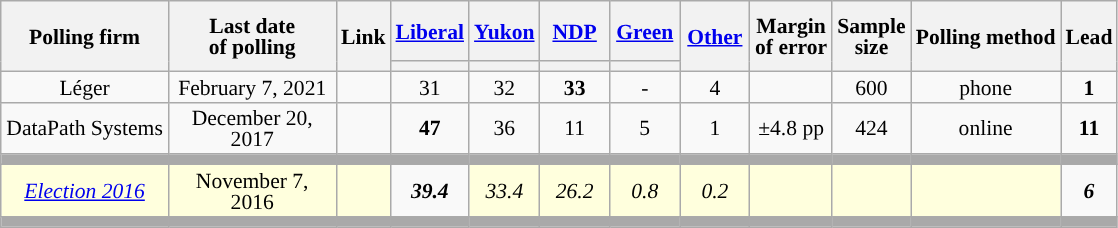<table class="wikitable sortable" style="text-align:center;font-size:90%;line-height:14px;">
<tr style="height:40px;">
<th style="width:105px;" rowspan="2">Polling firm</th>
<th style="width:105px;" rowspan="2">Last date<br>of polling</th>
<th rowspan="2">Link</th>
<th class="unsortable" style="width:40px;"><a href='#'>Liberal</a></th>
<th class="unsortable" style="width:40px;"><a href='#'>Yukon</a></th>
<th class="unsortable" style="width:40px;"><a href='#'>NDP</a></th>
<th class="unsortable" style="width:40px;"><a href='#'>Green</a></th>
<th rowspan="2" class="unsortable" style="width:40px;"><a href='#'>Other</a></th>
<th rowspan="2">Margin<br>of error</th>
<th rowspan="2">Sample<br>size</th>
<th rowspan="2">Polling method</th>
<th rowspan="2">Lead</th>
</tr>
<tr>
<th style="background:"></th>
<th style="background:"></th>
<th style="background:"></th>
<th style="background:"></th>
</tr>
<tr>
<td>Léger</td>
<td>February 7, 2021</td>
<td></td>
<td>31</td>
<td>32</td>
<td><strong>33</strong></td>
<td>-</td>
<td>4</td>
<td></td>
<td>600</td>
<td>phone</td>
<td><strong>1</strong></td>
</tr>
<tr>
<td>DataPath Systems</td>
<td>December 20, 2017</td>
<td></td>
<td><strong>47</strong></td>
<td>36</td>
<td>11</td>
<td>5</td>
<td>1</td>
<td>±4.8 pp</td>
<td>424</td>
<td>online</td>
<td><strong>11</strong></td>
</tr>
<tr style="background:Darkgrey;">
<td></td>
<td></td>
<td></td>
<td></td>
<td></td>
<td></td>
<td></td>
<td></td>
<td></td>
<td></td>
<td></td>
<td></td>
</tr>
<tr>
<td style="background:#ffd;"><em><a href='#'>Election 2016</a></em></td>
<td style="background:#ffd;">November 7, 2016</td>
<td style="background:#ffd;"></td>
<td><strong><em>39.4</em></strong></td>
<td style="background:#ffd;"><em>33.4</em></td>
<td style="background:#ffd;"><em>26.2</em></td>
<td style="background:#ffd;"><em>0.8</em></td>
<td style="background:#ffd;"><em>0.2</em></td>
<td style="background:#ffd;"></td>
<td style="background:#ffd;"></td>
<td style="background:#ffd;"></td>
<td><strong><em>6</em></strong></td>
</tr>
<tr style="background:Darkgrey;">
<td></td>
<td></td>
<td></td>
<td></td>
<td></td>
<td></td>
<td></td>
<td></td>
<td></td>
<td></td>
<td></td>
<td></td>
</tr>
</table>
